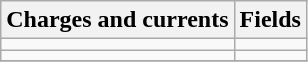<table class="wikitable">
<tr>
<th>Charges and currents</th>
<th>Fields</th>
</tr>
<tr>
<td></td>
<td></td>
</tr>
<tr>
<td></td>
<td></td>
</tr>
<tr>
</tr>
</table>
